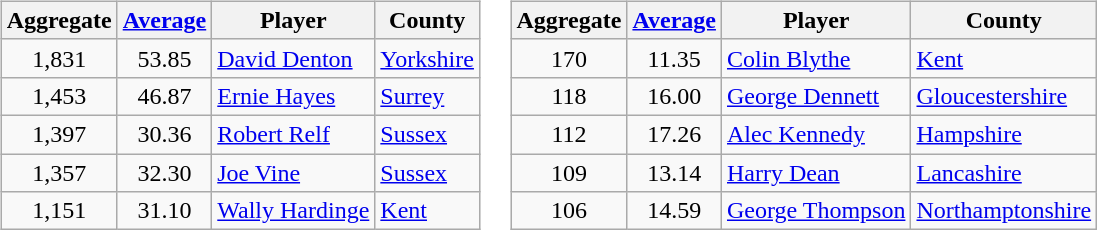<table>
<tr valign="top">
<td><br><table class="wikitable" style="text-align:left;">
<tr>
<th>Aggregate</th>
<th><a href='#'>Average</a></th>
<th>Player</th>
<th>County</th>
</tr>
<tr>
<td style="text-align:center;">1,831</td>
<td style="text-align:center;">53.85</td>
<td><a href='#'>David Denton</a></td>
<td><a href='#'>Yorkshire</a></td>
</tr>
<tr>
<td style="text-align:center;">1,453</td>
<td style="text-align:center;">46.87</td>
<td><a href='#'>Ernie Hayes</a></td>
<td><a href='#'>Surrey</a></td>
</tr>
<tr>
<td style="text-align:center;">1,397</td>
<td style="text-align:center;">30.36</td>
<td><a href='#'>Robert Relf</a></td>
<td><a href='#'>Sussex</a></td>
</tr>
<tr>
<td style="text-align:center;">1,357</td>
<td style="text-align:center;">32.30</td>
<td><a href='#'>Joe Vine</a></td>
<td><a href='#'>Sussex</a></td>
</tr>
<tr>
<td style="text-align:center;">1,151</td>
<td style="text-align:center;">31.10</td>
<td><a href='#'>Wally Hardinge</a></td>
<td><a href='#'>Kent</a></td>
</tr>
</table>
</td>
<td><br><table class="wikitable" style="text-align:left;">
<tr>
<th>Aggregate</th>
<th><a href='#'>Average</a></th>
<th>Player</th>
<th>County</th>
</tr>
<tr>
<td style="text-align:center;">170</td>
<td style="text-align:center;">11.35</td>
<td><a href='#'>Colin Blythe</a></td>
<td><a href='#'>Kent</a></td>
</tr>
<tr>
<td style="text-align:center;">118</td>
<td style="text-align:center;">16.00</td>
<td><a href='#'>George Dennett</a></td>
<td><a href='#'>Gloucestershire</a></td>
</tr>
<tr>
<td style="text-align:center;">112</td>
<td style="text-align:center;">17.26</td>
<td><a href='#'>Alec Kennedy</a></td>
<td><a href='#'>Hampshire</a></td>
</tr>
<tr>
<td style="text-align:center;">109</td>
<td style="text-align:center;">13.14</td>
<td><a href='#'>Harry Dean</a></td>
<td><a href='#'>Lancashire</a></td>
</tr>
<tr>
<td style="text-align:center;">106</td>
<td style="text-align:center;">14.59</td>
<td><a href='#'>George Thompson</a></td>
<td><a href='#'>Northamptonshire</a></td>
</tr>
</table>
</td>
</tr>
</table>
